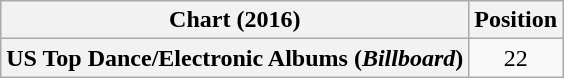<table class="wikitable plainrowheaders" style="text-align:center">
<tr>
<th scope="col">Chart (2016)</th>
<th scope="col">Position</th>
</tr>
<tr>
<th scope="row">US Top Dance/Electronic Albums (<em>Billboard</em>)</th>
<td>22</td>
</tr>
</table>
